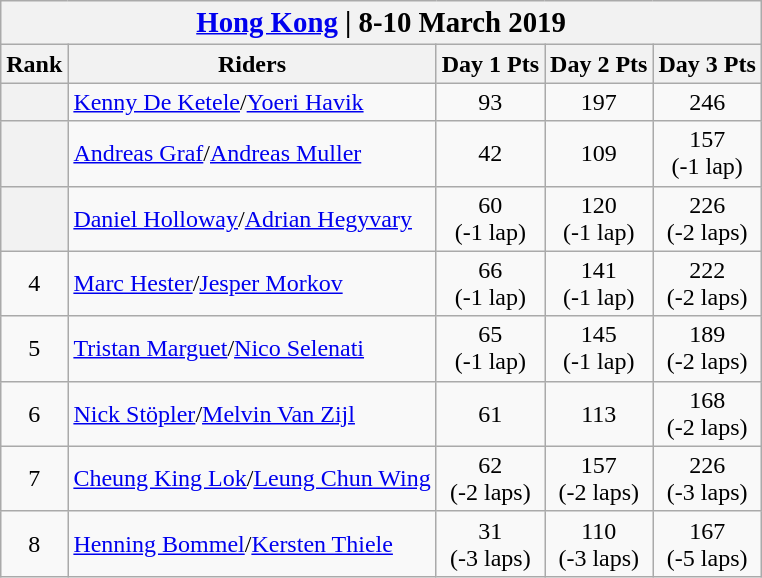<table class="wikitable" style="text-align:center">
<tr>
<th colspan=8><big> <a href='#'>Hong Kong</a> | 8-10 March 2019</big></th>
</tr>
<tr>
<th>Rank</th>
<th>Riders</th>
<th>Day 1 Pts</th>
<th>Day 2 Pts</th>
<th>Day 3 Pts</th>
</tr>
<tr>
<th></th>
<td align="left"> <a href='#'>Kenny De Ketele</a>/<a href='#'>Yoeri Havik</a> <td>93</td> <td>197</td> <td>246</td></td>
</tr>
<tr>
<th></th>
<td align="left"> <a href='#'>Andreas Graf</a>/<a href='#'>Andreas Muller</a></td>
<td>42</td>
<td>109</td>
<td>157<br>(-1 lap)</td>
</tr>
<tr>
<th></th>
<td align="left"> <a href='#'>Daniel Holloway</a>/<a href='#'>Adrian Hegyvary</a></td>
<td>60<br>(-1 lap)</td>
<td>120<br>(-1 lap)</td>
<td>226<br>(-2 laps)</td>
</tr>
<tr>
<td>4</td>
<td align="left"> <a href='#'>Marc Hester</a>/<a href='#'>Jesper Morkov</a></td>
<td>66<br>(-1 lap)</td>
<td>141<br>(-1 lap)</td>
<td>222<br>(-2 laps)</td>
</tr>
<tr>
<td>5</td>
<td align="left"> <a href='#'>Tristan Marguet</a>/<a href='#'>Nico Selenati</a></td>
<td>65<br>(-1 lap)</td>
<td>145<br>(-1 lap)</td>
<td>189<br>(-2 laps)</td>
</tr>
<tr>
<td>6</td>
<td align="left"> <a href='#'>Nick Stöpler</a>/<a href='#'>Melvin Van Zijl</a></td>
<td>61</td>
<td>113</td>
<td>168<br>(-2 laps)</td>
</tr>
<tr>
<td>7</td>
<td align="left"> <a href='#'>Cheung King Lok</a>/<a href='#'>Leung Chun Wing</a></td>
<td>62<br>(-2 laps)</td>
<td>157<br>(-2 laps)</td>
<td>226<br>(-3 laps)</td>
</tr>
<tr>
<td>8</td>
<td align="left"> <a href='#'>Henning Bommel</a>/<a href='#'>Kersten Thiele</a></td>
<td>31<br>(-3 laps)</td>
<td>110<br>(-3 laps)</td>
<td>167<br>(-5 laps)</td>
</tr>
</table>
